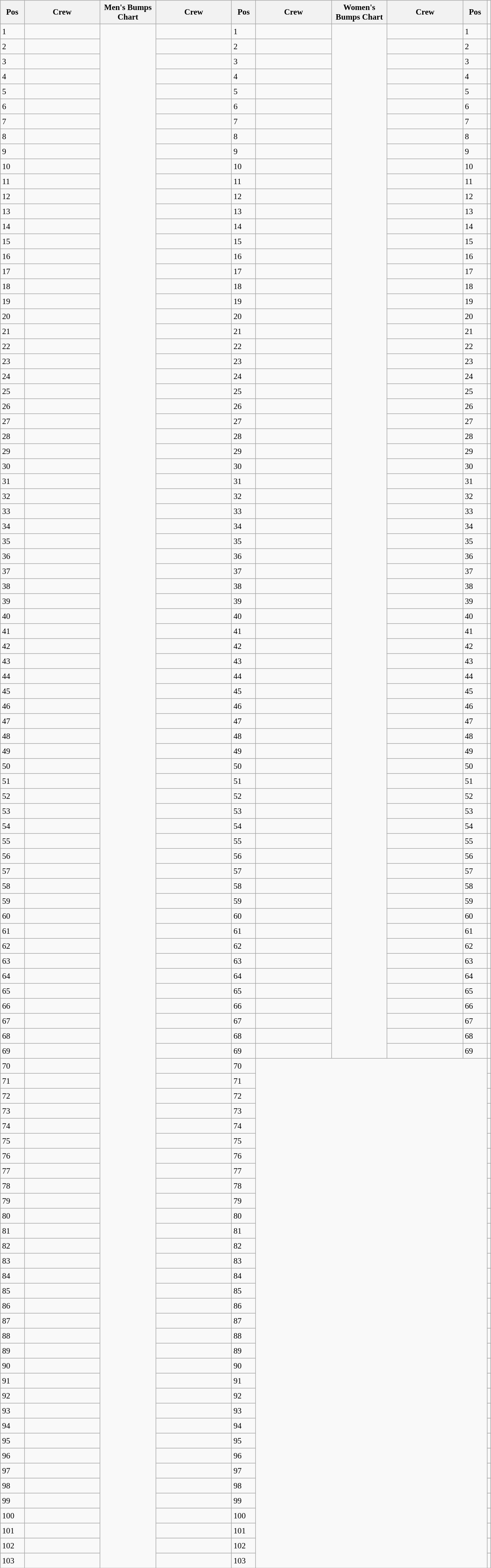<table class="wikitable" style="font-size:88%; white-space:nowrap; margin:0.5em auto">
<tr style="white-space:normal">
<th width=35>Pos</th>
<th width=125>Crew</th>
<th width=90>Men's Bumps Chart</th>
<th width=125>Crew</th>
<th width=35>Pos</th>
<th width=125>Crew</th>
<th width=90>Women's Bumps Chart</th>
<th width=125>Crew</th>
<th width=35>Pos</th>
</tr>
<tr style="height:26px">
<td>1</td>
<td></td>
<td rowspan="103"><br></td>
<td></td>
<td>1</td>
<td></td>
<td rowspan="69"><br></td>
<td></td>
<td>1</td>
<td></td>
</tr>
<tr style="height:26px">
<td>2</td>
<td></td>
<td></td>
<td>2</td>
<td></td>
<td></td>
<td>2</td>
<td></td>
</tr>
<tr style="height:26px">
<td>3</td>
<td></td>
<td></td>
<td>3</td>
<td></td>
<td></td>
<td>3</td>
<td></td>
</tr>
<tr style="height:26px">
<td>4</td>
<td></td>
<td></td>
<td>4</td>
<td></td>
<td></td>
<td>4</td>
<td></td>
</tr>
<tr style="height:26px">
<td>5</td>
<td></td>
<td></td>
<td>5</td>
<td></td>
<td></td>
<td>5</td>
<td></td>
</tr>
<tr style="height:26px">
<td>6</td>
<td></td>
<td></td>
<td>6</td>
<td></td>
<td></td>
<td>6</td>
<td></td>
</tr>
<tr style="height:26px">
<td>7</td>
<td></td>
<td></td>
<td>7</td>
<td></td>
<td></td>
<td>7</td>
<td></td>
</tr>
<tr style="height:26px">
<td>8</td>
<td></td>
<td></td>
<td>8</td>
<td></td>
<td></td>
<td>8</td>
<td></td>
</tr>
<tr style="height:26px">
<td>9</td>
<td></td>
<td></td>
<td>9</td>
<td></td>
<td></td>
<td>9</td>
<td></td>
</tr>
<tr style="height:26px">
<td>10</td>
<td></td>
<td></td>
<td>10</td>
<td></td>
<td></td>
<td>10</td>
<td></td>
</tr>
<tr style="height:26px">
<td>11</td>
<td></td>
<td></td>
<td>11</td>
<td></td>
<td></td>
<td>11</td>
<td></td>
</tr>
<tr style="height:26px">
<td>12</td>
<td></td>
<td></td>
<td>12</td>
<td></td>
<td></td>
<td>12</td>
<td></td>
</tr>
<tr style="height:26px">
<td>13</td>
<td></td>
<td></td>
<td>13</td>
<td></td>
<td></td>
<td>13</td>
<td></td>
</tr>
<tr style="height:26px">
<td>14</td>
<td></td>
<td></td>
<td>14</td>
<td></td>
<td></td>
<td>14</td>
<td></td>
</tr>
<tr style="height:26px">
<td>15</td>
<td></td>
<td></td>
<td>15</td>
<td></td>
<td></td>
<td>15</td>
<td></td>
</tr>
<tr style="height:26px">
<td>16</td>
<td></td>
<td></td>
<td>16</td>
<td></td>
<td></td>
<td>16</td>
<td></td>
</tr>
<tr style="height:26px">
<td>17</td>
<td></td>
<td></td>
<td>17</td>
<td></td>
<td></td>
<td>17</td>
<td></td>
</tr>
<tr style="height:26px">
<td>18</td>
<td></td>
<td></td>
<td>18</td>
<td></td>
<td></td>
<td>18</td>
<td></td>
</tr>
<tr style="height:26px">
<td>19</td>
<td></td>
<td></td>
<td>19</td>
<td></td>
<td></td>
<td>19</td>
<td></td>
</tr>
<tr style="height:26px">
<td>20</td>
<td></td>
<td></td>
<td>20</td>
<td></td>
<td></td>
<td>20</td>
<td></td>
</tr>
<tr style="height:26px">
<td>21</td>
<td></td>
<td></td>
<td>21</td>
<td></td>
<td></td>
<td>21</td>
<td></td>
</tr>
<tr style="height:26px">
<td>22</td>
<td></td>
<td></td>
<td>22</td>
<td></td>
<td></td>
<td>22</td>
<td></td>
</tr>
<tr style="height:26px">
<td>23</td>
<td></td>
<td></td>
<td>23</td>
<td></td>
<td></td>
<td>23</td>
<td></td>
</tr>
<tr style="height:26px">
<td>24</td>
<td></td>
<td></td>
<td>24</td>
<td></td>
<td></td>
<td>24</td>
<td></td>
</tr>
<tr style="height:26px">
<td>25</td>
<td></td>
<td></td>
<td>25</td>
<td></td>
<td></td>
<td>25</td>
<td></td>
</tr>
<tr style="height:26px">
<td>26</td>
<td></td>
<td></td>
<td>26</td>
<td></td>
<td></td>
<td>26</td>
<td></td>
</tr>
<tr style="height:26px">
<td>27</td>
<td></td>
<td></td>
<td>27</td>
<td></td>
<td></td>
<td>27</td>
<td></td>
</tr>
<tr style="height:26px">
<td>28</td>
<td></td>
<td></td>
<td>28</td>
<td></td>
<td></td>
<td>28</td>
<td></td>
</tr>
<tr style="height:26px">
<td>29</td>
<td></td>
<td></td>
<td>29</td>
<td></td>
<td></td>
<td>29</td>
<td></td>
</tr>
<tr style="height:26px">
<td>30</td>
<td></td>
<td></td>
<td>30</td>
<td></td>
<td></td>
<td>30</td>
<td></td>
</tr>
<tr style="height:26px">
<td>31</td>
<td></td>
<td></td>
<td>31</td>
<td></td>
<td></td>
<td>31</td>
<td></td>
</tr>
<tr style="height:26px">
<td>32</td>
<td></td>
<td></td>
<td>32</td>
<td></td>
<td></td>
<td>32</td>
<td></td>
</tr>
<tr style="height:26px">
<td>33</td>
<td></td>
<td></td>
<td>33</td>
<td></td>
<td></td>
<td>33</td>
<td></td>
</tr>
<tr style="height:26px">
<td>34</td>
<td></td>
<td></td>
<td>34</td>
<td></td>
<td></td>
<td>34</td>
<td></td>
</tr>
<tr style="height:26px">
<td>35</td>
<td></td>
<td></td>
<td>35</td>
<td></td>
<td></td>
<td>35</td>
<td></td>
</tr>
<tr style="height:26px">
<td>36</td>
<td></td>
<td></td>
<td>36</td>
<td></td>
<td></td>
<td>36</td>
<td></td>
</tr>
<tr style="height:26px">
<td>37</td>
<td></td>
<td></td>
<td>37</td>
<td></td>
<td></td>
<td>37</td>
<td></td>
</tr>
<tr style="height:26px">
<td>38</td>
<td></td>
<td></td>
<td>38</td>
<td></td>
<td></td>
<td>38</td>
<td></td>
</tr>
<tr style="height:26px">
<td>39</td>
<td></td>
<td></td>
<td>39</td>
<td></td>
<td></td>
<td>39</td>
<td></td>
</tr>
<tr style="height:26px">
<td>40</td>
<td></td>
<td></td>
<td>40</td>
<td></td>
<td></td>
<td>40</td>
<td></td>
</tr>
<tr style="height:26px">
<td>41</td>
<td></td>
<td></td>
<td>41</td>
<td></td>
<td></td>
<td>41</td>
<td></td>
</tr>
<tr style="height:26px">
<td>42</td>
<td></td>
<td></td>
<td>42</td>
<td></td>
<td></td>
<td>42</td>
<td></td>
</tr>
<tr style="height:26px">
<td>43</td>
<td></td>
<td></td>
<td>43</td>
<td></td>
<td></td>
<td>43</td>
<td></td>
</tr>
<tr style="height:26px">
<td>44</td>
<td></td>
<td></td>
<td>44</td>
<td></td>
<td></td>
<td>44</td>
<td></td>
</tr>
<tr style="height:26px">
<td>45</td>
<td></td>
<td></td>
<td>45</td>
<td></td>
<td></td>
<td>45</td>
<td></td>
</tr>
<tr style="height:26px">
<td>46</td>
<td></td>
<td></td>
<td>46</td>
<td></td>
<td></td>
<td>46</td>
<td></td>
</tr>
<tr style="height:26px">
<td>47</td>
<td></td>
<td></td>
<td>47</td>
<td></td>
<td></td>
<td>47</td>
<td></td>
</tr>
<tr style="height:26px">
<td>48</td>
<td></td>
<td></td>
<td>48</td>
<td></td>
<td></td>
<td>48</td>
<td></td>
</tr>
<tr style="height:26px">
<td>49</td>
<td></td>
<td></td>
<td>49</td>
<td></td>
<td></td>
<td>49</td>
<td></td>
</tr>
<tr style="height:26px">
<td>50</td>
<td></td>
<td></td>
<td>50</td>
<td></td>
<td></td>
<td>50</td>
<td></td>
</tr>
<tr style="height:26px">
<td>51</td>
<td></td>
<td></td>
<td>51</td>
<td></td>
<td></td>
<td>51</td>
<td></td>
</tr>
<tr style="height:26px">
<td>52</td>
<td></td>
<td></td>
<td>52</td>
<td></td>
<td></td>
<td>52</td>
<td></td>
</tr>
<tr style="height:26px">
<td>53</td>
<td></td>
<td></td>
<td>53</td>
<td></td>
<td></td>
<td>53</td>
<td></td>
</tr>
<tr style="height:26px">
<td>54</td>
<td></td>
<td></td>
<td>54</td>
<td></td>
<td></td>
<td>54</td>
<td></td>
</tr>
<tr style="height:26px">
<td>55</td>
<td></td>
<td></td>
<td>55</td>
<td></td>
<td></td>
<td>55</td>
<td></td>
</tr>
<tr style="height:26px">
<td>56</td>
<td></td>
<td></td>
<td>56</td>
<td></td>
<td></td>
<td>56</td>
<td></td>
</tr>
<tr style="height:26px">
<td>57</td>
<td></td>
<td></td>
<td>57</td>
<td></td>
<td></td>
<td>57</td>
<td></td>
</tr>
<tr style="height:26px">
<td>58</td>
<td></td>
<td></td>
<td>58</td>
<td></td>
<td></td>
<td>58</td>
<td></td>
</tr>
<tr style="height:26px">
<td>59</td>
<td></td>
<td></td>
<td>59</td>
<td></td>
<td></td>
<td>59</td>
<td></td>
</tr>
<tr style="height:26px">
<td>60</td>
<td></td>
<td></td>
<td>60</td>
<td></td>
<td></td>
<td>60</td>
<td></td>
</tr>
<tr style="height:26px">
<td>61</td>
<td></td>
<td></td>
<td>61</td>
<td></td>
<td></td>
<td>61</td>
<td></td>
</tr>
<tr style="height:26px">
<td>62</td>
<td></td>
<td></td>
<td>62</td>
<td></td>
<td></td>
<td>62</td>
<td></td>
</tr>
<tr style="height:26px">
<td>63</td>
<td></td>
<td></td>
<td>63</td>
<td></td>
<td></td>
<td>63</td>
<td></td>
</tr>
<tr style="height:26px">
<td>64</td>
<td></td>
<td></td>
<td>64</td>
<td></td>
<td></td>
<td>64</td>
<td></td>
</tr>
<tr style="height:26px">
<td>65</td>
<td></td>
<td></td>
<td>65</td>
<td></td>
<td></td>
<td>65</td>
<td></td>
</tr>
<tr style="height:26px">
<td>66</td>
<td></td>
<td></td>
<td>66</td>
<td></td>
<td></td>
<td>66</td>
<td></td>
</tr>
<tr style="height:26px">
<td>67</td>
<td></td>
<td></td>
<td>67</td>
<td></td>
<td></td>
<td>67</td>
<td></td>
</tr>
<tr style="height:26px">
<td>68</td>
<td></td>
<td></td>
<td>68</td>
<td></td>
<td></td>
<td>68</td>
<td></td>
</tr>
<tr style="height:26px">
<td>69</td>
<td></td>
<td></td>
<td>69</td>
<td></td>
<td></td>
<td>69</td>
<td></td>
</tr>
<tr style="height:26px">
<td>70</td>
<td></td>
<td></td>
<td>70</td>
<td colspan="4" rowspan="34"> </td>
<td></td>
</tr>
<tr style="height:26px">
<td>71</td>
<td></td>
<td></td>
<td>71</td>
<td></td>
</tr>
<tr style="height:26px">
<td>72</td>
<td></td>
<td></td>
<td>72</td>
<td></td>
</tr>
<tr style="height:26px">
<td>73</td>
<td></td>
<td></td>
<td>73</td>
<td></td>
</tr>
<tr style="height:26px">
<td>74</td>
<td></td>
<td></td>
<td>74</td>
<td></td>
</tr>
<tr style="height:26px">
<td>75</td>
<td></td>
<td></td>
<td>75</td>
<td></td>
</tr>
<tr style="height:26px">
<td>76</td>
<td></td>
<td></td>
<td>76</td>
<td></td>
</tr>
<tr style="height:26px">
<td>77</td>
<td></td>
<td></td>
<td>77</td>
<td></td>
</tr>
<tr style="height:26px">
<td>78</td>
<td></td>
<td></td>
<td>78</td>
<td></td>
</tr>
<tr style="height:26px">
<td>79</td>
<td></td>
<td></td>
<td>79</td>
<td></td>
</tr>
<tr style="height:26px">
<td>80</td>
<td></td>
<td></td>
<td>80</td>
<td></td>
</tr>
<tr style="height:26px">
<td>81</td>
<td></td>
<td></td>
<td>81</td>
<td></td>
</tr>
<tr style="height:26px">
<td>82</td>
<td></td>
<td></td>
<td>82</td>
<td></td>
</tr>
<tr style="height:26px">
<td>83</td>
<td></td>
<td></td>
<td>83</td>
<td></td>
</tr>
<tr style="height:26px">
<td>84</td>
<td></td>
<td></td>
<td>84</td>
<td></td>
</tr>
<tr style="height:26px">
<td>85</td>
<td></td>
<td></td>
<td>85</td>
<td></td>
</tr>
<tr style="height:26px">
<td>86</td>
<td></td>
<td></td>
<td>86</td>
<td></td>
</tr>
<tr style="height:26px">
<td>87</td>
<td></td>
<td></td>
<td>87</td>
<td></td>
</tr>
<tr style="height:26px">
<td>88</td>
<td></td>
<td></td>
<td>88</td>
<td></td>
</tr>
<tr style="height:26px">
<td>89</td>
<td></td>
<td></td>
<td>89</td>
<td></td>
</tr>
<tr style="height:26px">
<td>90</td>
<td></td>
<td></td>
<td>90</td>
<td></td>
</tr>
<tr style="height:26px">
<td>91</td>
<td></td>
<td></td>
<td>91</td>
<td></td>
</tr>
<tr style="height:26px">
<td>92</td>
<td></td>
<td></td>
<td>92</td>
<td></td>
</tr>
<tr style="height:26px">
<td>93</td>
<td></td>
<td></td>
<td>93</td>
<td></td>
</tr>
<tr style="height:26px">
<td>94</td>
<td></td>
<td></td>
<td>94</td>
<td></td>
</tr>
<tr style="height:26px">
<td>95</td>
<td></td>
<td></td>
<td>95</td>
<td></td>
</tr>
<tr style="height:26px">
<td>96</td>
<td></td>
<td></td>
<td>96</td>
<td></td>
</tr>
<tr style="height:26px">
<td>97</td>
<td></td>
<td></td>
<td>97</td>
<td></td>
</tr>
<tr style="height:26px">
<td>98</td>
<td></td>
<td></td>
<td>98</td>
<td></td>
</tr>
<tr style="height:26px">
<td>99</td>
<td></td>
<td></td>
<td>99</td>
<td></td>
</tr>
<tr style="height:26px">
<td>100</td>
<td></td>
<td></td>
<td>100</td>
<td></td>
</tr>
<tr style="height:26px">
<td>101</td>
<td></td>
<td></td>
<td>101</td>
<td></td>
</tr>
<tr style="height:26px">
<td>102</td>
<td></td>
<td></td>
<td>102</td>
<td></td>
</tr>
<tr style="height:26px">
<td>103</td>
<td></td>
<td></td>
<td>103</td>
<td></td>
</tr>
</table>
